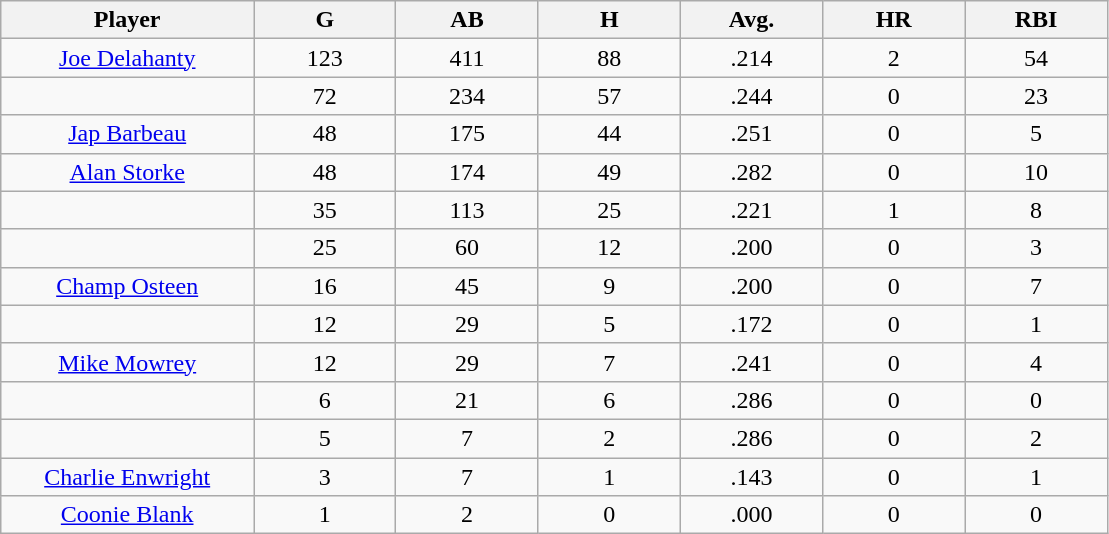<table class="wikitable sortable">
<tr>
<th bgcolor="#DDDDFF" width="16%">Player</th>
<th bgcolor="#DDDDFF" width="9%">G</th>
<th bgcolor="#DDDDFF" width="9%">AB</th>
<th bgcolor="#DDDDFF" width="9%">H</th>
<th bgcolor="#DDDDFF" width="9%">Avg.</th>
<th bgcolor="#DDDDFF" width="9%">HR</th>
<th bgcolor="#DDDDFF" width="9%">RBI</th>
</tr>
<tr align="center">
<td><a href='#'>Joe Delahanty</a></td>
<td>123</td>
<td>411</td>
<td>88</td>
<td>.214</td>
<td>2</td>
<td>54</td>
</tr>
<tr align="center">
<td></td>
<td>72</td>
<td>234</td>
<td>57</td>
<td>.244</td>
<td>0</td>
<td>23</td>
</tr>
<tr align="center">
<td><a href='#'>Jap Barbeau</a></td>
<td>48</td>
<td>175</td>
<td>44</td>
<td>.251</td>
<td>0</td>
<td>5</td>
</tr>
<tr align="center">
<td><a href='#'>Alan Storke</a></td>
<td>48</td>
<td>174</td>
<td>49</td>
<td>.282</td>
<td>0</td>
<td>10</td>
</tr>
<tr align="center">
<td></td>
<td>35</td>
<td>113</td>
<td>25</td>
<td>.221</td>
<td>1</td>
<td>8</td>
</tr>
<tr align="center">
<td></td>
<td>25</td>
<td>60</td>
<td>12</td>
<td>.200</td>
<td>0</td>
<td>3</td>
</tr>
<tr align="center">
<td><a href='#'>Champ Osteen</a></td>
<td>16</td>
<td>45</td>
<td>9</td>
<td>.200</td>
<td>0</td>
<td>7</td>
</tr>
<tr align="center">
<td></td>
<td>12</td>
<td>29</td>
<td>5</td>
<td>.172</td>
<td>0</td>
<td>1</td>
</tr>
<tr align="center">
<td><a href='#'>Mike Mowrey</a></td>
<td>12</td>
<td>29</td>
<td>7</td>
<td>.241</td>
<td>0</td>
<td>4</td>
</tr>
<tr align="center">
<td></td>
<td>6</td>
<td>21</td>
<td>6</td>
<td>.286</td>
<td>0</td>
<td>0</td>
</tr>
<tr align=center>
<td></td>
<td>5</td>
<td>7</td>
<td>2</td>
<td>.286</td>
<td>0</td>
<td>2</td>
</tr>
<tr align="center">
<td><a href='#'>Charlie Enwright</a></td>
<td>3</td>
<td>7</td>
<td>1</td>
<td>.143</td>
<td>0</td>
<td>1</td>
</tr>
<tr align="center">
<td><a href='#'>Coonie Blank</a></td>
<td>1</td>
<td>2</td>
<td>0</td>
<td>.000</td>
<td>0</td>
<td>0</td>
</tr>
</table>
